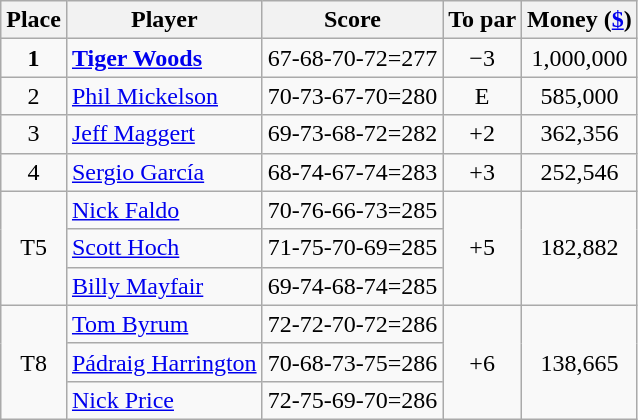<table class="wikitable">
<tr>
<th>Place</th>
<th>Player</th>
<th>Score</th>
<th>To par</th>
<th>Money (<a href='#'>$</a>)</th>
</tr>
<tr>
<td align=center><strong>1</strong></td>
<td> <strong><a href='#'>Tiger Woods</a></strong></td>
<td>67-68-70-72=277</td>
<td align=center>−3</td>
<td align=center>1,000,000</td>
</tr>
<tr>
<td align=center>2</td>
<td> <a href='#'>Phil Mickelson</a></td>
<td>70-73-67-70=280</td>
<td align=center>E</td>
<td align=center>585,000</td>
</tr>
<tr>
<td align=center>3</td>
<td> <a href='#'>Jeff Maggert</a></td>
<td>69-73-68-72=282</td>
<td align=center>+2</td>
<td align=center>362,356</td>
</tr>
<tr>
<td align=center>4</td>
<td> <a href='#'>Sergio García</a></td>
<td>68-74-67-74=283</td>
<td align=center>+3</td>
<td align=center>252,546</td>
</tr>
<tr>
<td rowspan="3" align=center>T5</td>
<td> <a href='#'>Nick Faldo</a></td>
<td>70-76-66-73=285</td>
<td rowspan="3" align=center>+5</td>
<td rowspan="3" align=center>182,882</td>
</tr>
<tr>
<td> <a href='#'>Scott Hoch</a></td>
<td>71-75-70-69=285</td>
</tr>
<tr>
<td> <a href='#'>Billy Mayfair</a></td>
<td>69-74-68-74=285</td>
</tr>
<tr>
<td rowspan="3" align=center>T8</td>
<td> <a href='#'>Tom Byrum</a></td>
<td>72-72-70-72=286</td>
<td rowspan="3" align=center>+6</td>
<td rowspan="3" align=center>138,665</td>
</tr>
<tr>
<td> <a href='#'>Pádraig Harrington</a></td>
<td>70-68-73-75=286</td>
</tr>
<tr>
<td> <a href='#'>Nick Price</a></td>
<td>72-75-69-70=286</td>
</tr>
</table>
